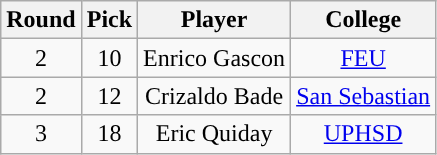<table class="wikitable sortable sortable">
<tr>
<th>Round</th>
<th>Pick</th>
<th>Player</th>
<th>College</th>
</tr>
<tr style="text-align: center">
<td align="center">2</td>
<td align="center">10</td>
<td>Enrico Gascon</td>
<td><a href='#'>FEU</a></td>
</tr>
<tr style="text-align: center">
<td align="center">2</td>
<td align="center">12</td>
<td>Crizaldo Bade</td>
<td><a href='#'>San Sebastian</a></td>
</tr>
<tr style="text-align: center">
<td align="center">3</td>
<td align="center">18</td>
<td>Eric Quiday</td>
<td><a href='#'>UPHSD</a></td>
</tr>
</table>
